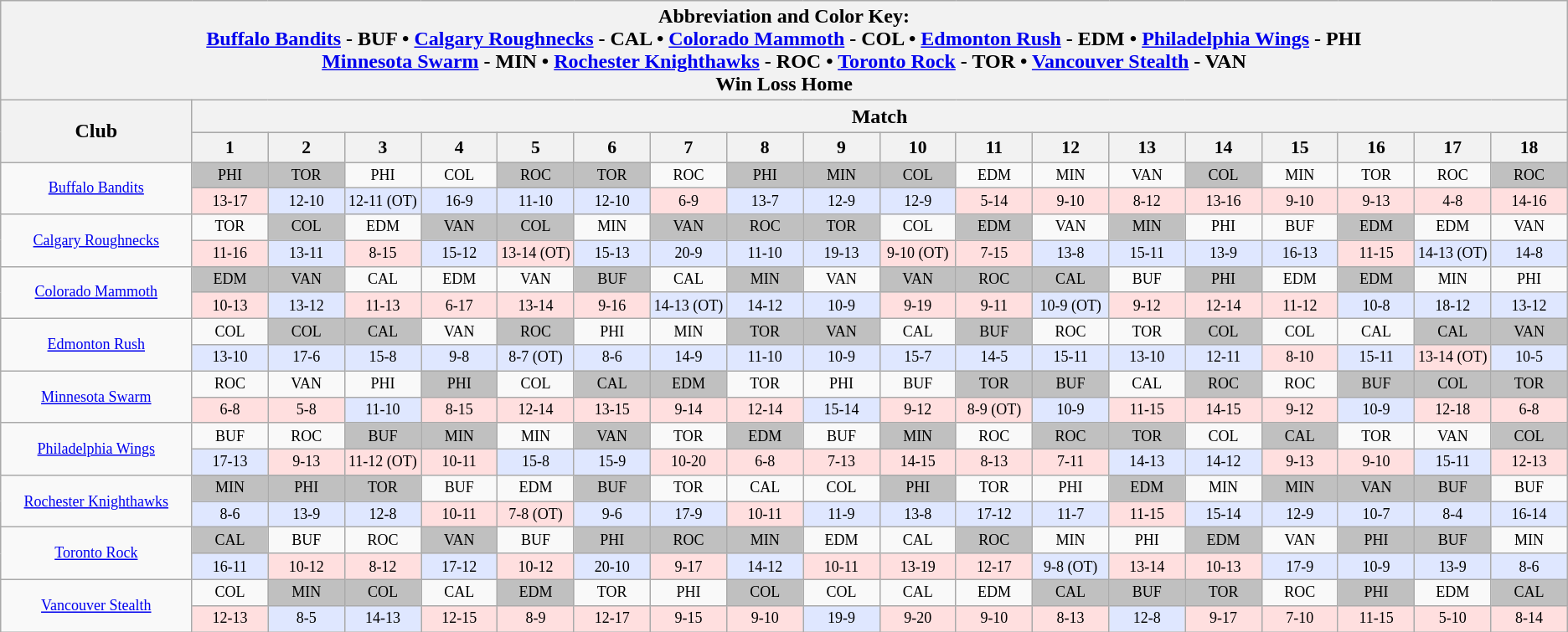<table class="wikitable" style="text-align:center;width=90%">
<tr>
<th colspan="31">Abbreviation and Color Key:<br><a href='#'>Buffalo Bandits</a> - BUF • <a href='#'>Calgary Roughnecks</a> - CAL • <a href='#'>Colorado Mammoth</a> - COL • <a href='#'>Edmonton Rush</a> - EDM • <a href='#'>Philadelphia Wings</a> - PHI<br> <a href='#'>Minnesota Swarm</a> - MIN • <a href='#'>Rochester Knighthawks</a> - ROC • <a href='#'>Toronto Rock</a> - TOR • <a href='#'>Vancouver Stealth</a> - VAN<br><span>Win</span>  <span>Loss</span>  <span>Home</span></th>
</tr>
<tr>
<th width="10%" rowspan="2">Club</th>
<th width="80%" colspan="30">Match</th>
</tr>
<tr style="background-color:#CCCCCC; font-size: 90%">
<th width="4%">1</th>
<th width="4%">2</th>
<th width="4%">3</th>
<th width="4%">4</th>
<th width="4%">5</th>
<th width="4%">6</th>
<th width="4%">7</th>
<th width="4%">8</th>
<th width="4%">9</th>
<th width="4%">10</th>
<th width="4%">11</th>
<th width="4%">12</th>
<th width="4%">13</th>
<th width="4%">14</th>
<th width="4%">15</th>
<th width="4%">16</th>
<th width="4%">17</th>
<th width="4%">18<br></th>
</tr>
<tr style="font-size: 75%">
<td rowspan="2"><a href='#'>Buffalo Bandits</a></td>
<td bgcolor=#C0C0C0>PHI</td>
<td bgcolor=#C0C0C0>TOR</td>
<td>PHI</td>
<td>COL</td>
<td bgcolor=#C0C0C0>ROC</td>
<td bgcolor=#C0C0C0>TOR</td>
<td>ROC</td>
<td bgcolor=#C0C0C0>PHI</td>
<td bgcolor=#C0C0C0>MIN</td>
<td bgcolor=#C0C0C0>COL</td>
<td>EDM</td>
<td>MIN</td>
<td>VAN</td>
<td bgcolor=#C0C0C0>COL</td>
<td>MIN</td>
<td>TOR</td>
<td>ROC</td>
<td bgcolor=#C0C0C0>ROC</td>
</tr>
<tr style="font-size: 75%">
<td bgcolor=#FFDFDF>13-17</td>
<td bgcolor=#DFE7FF>12-10</td>
<td bgcolor=#DFE7FF>12-11 (OT)</td>
<td bgcolor=#DFE7FF>16-9</td>
<td bgcolor=#DFE7FF>11-10</td>
<td bgcolor=#DFE7FF>12-10</td>
<td bgcolor=#FFDFDF>6-9</td>
<td bgcolor=#DFE7FF>13-7</td>
<td bgcolor=#DFE7FF>12-9</td>
<td bgcolor=#DFE7FF>12-9</td>
<td bgcolor=#FFDFDF>5-14</td>
<td bgcolor=#FFDFDF>9-10</td>
<td bgcolor=#FFDFDF>8-12</td>
<td bgcolor=#FFDFDF>13-16</td>
<td bgcolor=#FFDFDF>9-10</td>
<td bgcolor=#FFDFDF>9-13</td>
<td bgcolor=#FFDFDF>4-8</td>
<td bgcolor=#FFDFDF>14-16</td>
</tr>
<tr style="font-size: 75%">
<td rowspan="2"><a href='#'>Calgary Roughnecks</a></td>
<td>TOR</td>
<td bgcolor=#C0C0C0>COL</td>
<td>EDM</td>
<td bgcolor=#C0C0C0>VAN</td>
<td bgcolor=#C0C0C0>COL</td>
<td>MIN</td>
<td bgcolor=#C0C0C0>VAN</td>
<td bgcolor=#C0C0C0>ROC</td>
<td bgcolor=#C0C0C0>TOR</td>
<td>COL</td>
<td bgcolor=#C0C0C0>EDM</td>
<td>VAN</td>
<td bgcolor=#C0C0C0>MIN</td>
<td>PHI</td>
<td>BUF</td>
<td bgcolor=#C0C0C0>EDM</td>
<td>EDM</td>
<td>VAN</td>
</tr>
<tr style="font-size: 75%">
<td bgcolor=#FFDFDF>11-16</td>
<td bgcolor=#DFE7FF>13-11</td>
<td bgcolor=#FFDFDF>8-15</td>
<td bgcolor=#DFE7FF>15-12</td>
<td bgcolor=#FFDFDF>13-14 (OT)</td>
<td bgcolor=#DFE7FF>15-13</td>
<td bgcolor=#DFE7FF>20-9</td>
<td bgcolor=#DFE7FF>11-10</td>
<td bgcolor=#DFE7FF>19-13</td>
<td bgcolor=#FFDFDF>9-10 (OT)</td>
<td bgcolor=#FFDFDF>7-15</td>
<td bgcolor=#DFE7FF>13-8</td>
<td bgcolor=#DFE7FF>15-11</td>
<td bgcolor=#DFE7FF>13-9</td>
<td bgcolor=#DFE7FF>16-13</td>
<td bgcolor=#FFDFDF>11-15</td>
<td bgcolor=#DFE7FF>14-13 (OT)</td>
<td bgcolor=#DFE7FF>14-8</td>
</tr>
<tr style="font-size: 75%">
<td rowspan="2"><a href='#'>Colorado Mammoth</a></td>
<td bgcolor=#C0C0C0>EDM</td>
<td bgcolor=#C0C0C0>VAN</td>
<td>CAL</td>
<td>EDM</td>
<td>VAN</td>
<td bgcolor=#C0C0C0>BUF</td>
<td>CAL</td>
<td bgcolor=#C0C0C0>MIN</td>
<td>VAN</td>
<td bgcolor=#C0C0C0>VAN</td>
<td bgcolor=#C0C0C0>ROC</td>
<td bgcolor=#C0C0C0>CAL</td>
<td>BUF</td>
<td bgcolor=#C0C0C0>PHI</td>
<td>EDM</td>
<td bgcolor=#C0C0C0>EDM</td>
<td>MIN</td>
<td>PHI</td>
</tr>
<tr style="font-size: 75%">
<td bgcolor=#FFDFDF>10-13</td>
<td bgcolor=#DFE7FF>13-12</td>
<td bgcolor=#FFDFDF>11-13</td>
<td bgcolor=#FFDFDF>6-17</td>
<td bgcolor=#FFDFDF>13-14</td>
<td bgcolor=#FFDFDF>9-16</td>
<td bgcolor=#DFE7FF>14-13 (OT)</td>
<td bgcolor=#DFE7FF>14-12</td>
<td bgcolor=#DFE7FF>10-9</td>
<td bgcolor=#FFDFDF>9-19</td>
<td bgcolor=#FFDFDF>9-11</td>
<td bgcolor=#DFE7FF>10-9 (OT)</td>
<td bgcolor=#FFDFDF>9-12</td>
<td bgcolor=#FFDFDF>12-14</td>
<td bgcolor=#FFDFDF>11-12</td>
<td bgcolor=#DFE7FF>10-8</td>
<td bgcolor=#DFE7FF>18-12</td>
<td bgcolor=#DFE7FF>13-12</td>
</tr>
<tr style="font-size: 75%">
<td rowspan="2"><a href='#'>Edmonton Rush</a></td>
<td>COL</td>
<td bgcolor=#C0C0C0>COL</td>
<td bgcolor=#C0C0C0>CAL</td>
<td>VAN</td>
<td bgcolor=#C0C0C0>ROC</td>
<td>PHI</td>
<td>MIN</td>
<td bgcolor=#C0C0C0>TOR</td>
<td bgcolor=#C0C0C0>VAN</td>
<td>CAL</td>
<td bgcolor=#C0C0C0>BUF</td>
<td>ROC</td>
<td>TOR</td>
<td bgcolor=#C0C0C0>COL</td>
<td>COL</td>
<td>CAL</td>
<td bgcolor=#C0C0C0>CAL</td>
<td bgcolor=#C0C0C0>VAN</td>
</tr>
<tr style="font-size: 75%">
<td bgcolor=#DFE7FF>13-10</td>
<td bgcolor=#DFE7FF>17-6</td>
<td bgcolor=#DFE7FF>15-8</td>
<td bgcolor=#DFE7FF>9-8</td>
<td bgcolor=#DFE7FF>8-7 (OT)</td>
<td bgcolor=#DFE7FF>8-6</td>
<td bgcolor=#DFE7FF>14-9</td>
<td bgcolor=#DFE7FF>11-10</td>
<td bgcolor=#DFE7FF>10-9</td>
<td bgcolor=#DFE7FF>15-7</td>
<td bgcolor=#DFE7FF>14-5</td>
<td bgcolor=#DFE7FF>15-11</td>
<td bgcolor=#DFE7FF>13-10</td>
<td bgcolor=#DFE7FF>12-11</td>
<td bgcolor=#FFDFDF>8-10</td>
<td bgcolor=#DFE7FF>15-11</td>
<td bgcolor=#FFDFDF>13-14 (OT)</td>
<td bgcolor=#DFE7FF>10-5</td>
</tr>
<tr style="font-size: 75%">
<td rowspan="2"><a href='#'>Minnesota Swarm</a></td>
<td>ROC</td>
<td>VAN</td>
<td>PHI</td>
<td bgcolor=#C0C0C0>PHI</td>
<td>COL</td>
<td bgcolor=#C0C0C0>CAL</td>
<td bgcolor=#C0C0C0>EDM</td>
<td>TOR</td>
<td>PHI</td>
<td>BUF</td>
<td bgcolor=#C0C0C0>TOR</td>
<td bgcolor=#C0C0C0>BUF</td>
<td>CAL</td>
<td bgcolor=#C0C0C0>ROC</td>
<td>ROC</td>
<td bgcolor=#C0C0C0>BUF</td>
<td bgcolor=#C0C0C0>COL</td>
<td bgcolor=#C0C0C0>TOR</td>
</tr>
<tr style="font-size: 75%">
<td bgcolor=#FFDFDF>6-8</td>
<td bgcolor=#FFDFDF>5-8</td>
<td bgcolor=#DFE7FF>11-10</td>
<td bgcolor=#FFDFDF>8-15</td>
<td bgcolor=#FFDFDF>12-14</td>
<td bgcolor=#FFDFDF>13-15</td>
<td bgcolor=#FFDFDF>9-14</td>
<td bgcolor=#FFDFDF>12-14</td>
<td bgcolor=#DFE7FF>15-14</td>
<td bgcolor=#FFDFDF>9-12</td>
<td bgcolor=#FFDFDF>8-9 (OT)</td>
<td bgcolor=#DFE7FF>10-9</td>
<td bgcolor=#FFDFDF>11-15</td>
<td bgcolor=#FFDFDF>14-15</td>
<td bgcolor=#FFDFDF>9-12</td>
<td bgcolor=#DFE7FF>10-9</td>
<td bgcolor=#FFDFDF>12-18</td>
<td bgcolor=#FFDFDF>6-8</td>
</tr>
<tr style="font-size: 75%">
<td rowspan="2"><a href='#'>Philadelphia Wings</a></td>
<td>BUF</td>
<td>ROC</td>
<td bgcolor=#C0C0C0>BUF</td>
<td bgcolor=#C0C0C0>MIN</td>
<td>MIN</td>
<td bgcolor=#C0C0C0>VAN</td>
<td>TOR</td>
<td bgcolor=#C0C0C0>EDM</td>
<td>BUF</td>
<td bgcolor=#C0C0C0>MIN</td>
<td>ROC</td>
<td bgcolor=#C0C0C0>ROC</td>
<td bgcolor=#C0C0C0>TOR</td>
<td>COL</td>
<td bgcolor=#C0C0C0>CAL</td>
<td>TOR</td>
<td>VAN</td>
<td bgcolor=#C0C0C0>COL</td>
</tr>
<tr style="font-size: 75%">
<td bgcolor=#DFE7FF>17-13</td>
<td bgcolor=#FFDFDF>9-13</td>
<td bgcolor=#FFDFDF>11-12 (OT)</td>
<td bgcolor=#FFDFDF>10-11</td>
<td bgcolor=#DFE7FF>15-8</td>
<td bgcolor=#DFE7FF>15-9</td>
<td bgcolor=#FFDFDF>10-20</td>
<td bgcolor=#FFDFDF>6-8</td>
<td bgcolor=#FFDFDF>7-13</td>
<td bgcolor=#FFDFDF>14-15</td>
<td bgcolor=#FFDFDF>8-13</td>
<td bgcolor=#FFDFDF>7-11</td>
<td bgcolor=#DFE7FF>14-13</td>
<td bgcolor=#DFE7FF>14-12</td>
<td bgcolor=#FFDFDF>9-13</td>
<td bgcolor=#FFDFDF>9-10</td>
<td bgcolor=#DFE7FF>15-11</td>
<td bgcolor=#FFDFDF>12-13</td>
</tr>
<tr style="font-size: 75%">
<td rowspan="2"><a href='#'>Rochester Knighthawks</a></td>
<td bgcolor=#C0C0C0>MIN</td>
<td bgcolor=#C0C0C0>PHI</td>
<td bgcolor=#C0C0C0>TOR</td>
<td>BUF</td>
<td>EDM</td>
<td bgcolor=#C0C0C0>BUF</td>
<td>TOR</td>
<td>CAL</td>
<td>COL</td>
<td bgcolor=#C0C0C0>PHI</td>
<td>TOR</td>
<td>PHI</td>
<td bgcolor=#C0C0C0>EDM</td>
<td>MIN</td>
<td bgcolor=#C0C0C0>MIN</td>
<td bgcolor=#C0C0C0>VAN</td>
<td bgcolor=#C0C0C0>BUF</td>
<td>BUF</td>
</tr>
<tr style="font-size: 75%">
<td bgcolor=#DFE7FF>8-6</td>
<td bgcolor=#DFE7FF>13-9</td>
<td bgcolor=#DFE7FF>12-8</td>
<td bgcolor=#FFDFDF>10-11</td>
<td bgcolor=#FFDFDF>7-8 (OT)</td>
<td bgcolor=#DFE7FF>9-6</td>
<td bgcolor=#DFE7FF>17-9</td>
<td bgcolor=#FFDFDF>10-11</td>
<td bgcolor=#DFE7FF>11-9</td>
<td bgcolor=#DFE7FF>13-8</td>
<td bgcolor=#DFE7FF>17-12</td>
<td bgcolor=#DFE7FF>11-7</td>
<td bgcolor=#FFDFDF>11-15</td>
<td bgcolor=#DFE7FF>15-14</td>
<td bgcolor=#DFE7FF>12-9</td>
<td bgcolor=#DFE7FF>10-7</td>
<td bgcolor=#DFE7FF>8-4</td>
<td bgcolor=#DFE7FF>16-14</td>
</tr>
<tr style="font-size: 75%">
<td rowspan="2"><a href='#'>Toronto Rock</a></td>
<td bgcolor=#C0C0C0>CAL</td>
<td>BUF</td>
<td>ROC</td>
<td bgcolor=#C0C0C0>VAN</td>
<td>BUF</td>
<td bgcolor=#C0C0C0>PHI</td>
<td bgcolor=#C0C0C0>ROC</td>
<td bgcolor=#C0C0C0>MIN</td>
<td>EDM</td>
<td>CAL</td>
<td bgcolor=#C0C0C0>ROC</td>
<td>MIN</td>
<td>PHI</td>
<td bgcolor=#C0C0C0>EDM</td>
<td>VAN</td>
<td bgcolor=#C0C0C0>PHI</td>
<td bgcolor=#C0C0C0>BUF</td>
<td>MIN</td>
</tr>
<tr style="font-size: 75%">
<td bgcolor=#DFE7FF>16-11</td>
<td bgcolor=#FFDFDF>10-12</td>
<td bgcolor=#FFDFDF>8-12</td>
<td bgcolor=#DFE7FF>17-12</td>
<td bgcolor=#FFDFDF>10-12</td>
<td bgcolor=#DFE7FF>20-10</td>
<td bgcolor=#FFDFDF>9-17</td>
<td bgcolor=#DFE7FF>14-12</td>
<td bgcolor=#FFDFDF>10-11</td>
<td bgcolor=#FFDFDF>13-19</td>
<td bgcolor=#FFDFDF>12-17</td>
<td bgcolor=#DFE7FF>9-8 (OT)</td>
<td bgcolor=#FFDFDF>13-14</td>
<td bgcolor=#FFDFDF>10-13</td>
<td bgcolor=#DFE7FF>17-9</td>
<td bgcolor=#DFE7FF>10-9</td>
<td bgcolor=#DFE7FF>13-9</td>
<td bgcolor=#DFE7FF>8-6</td>
</tr>
<tr style="font-size: 75%">
<td rowspan="2"><a href='#'>Vancouver Stealth</a></td>
<td>COL</td>
<td bgcolor=#C0C0C0>MIN</td>
<td bgcolor=#C0C0C0>COL</td>
<td>CAL</td>
<td bgcolor=#C0C0C0>EDM</td>
<td>TOR</td>
<td>PHI</td>
<td bgcolor=#C0C0C0>COL</td>
<td>COL</td>
<td>CAL</td>
<td>EDM</td>
<td bgcolor=#C0C0C0>CAL</td>
<td bgcolor=#C0C0C0>BUF</td>
<td bgcolor=#C0C0C0>TOR</td>
<td>ROC</td>
<td bgcolor=#C0C0C0>PHI</td>
<td>EDM</td>
<td bgcolor=#C0C0C0>CAL</td>
</tr>
<tr style="font-size: 75%">
<td bgcolor=#FFDFDF>12-13</td>
<td bgcolor=#DFE7FF>8-5</td>
<td bgcolor=#DFE7FF>14-13</td>
<td bgcolor=#FFDFDF>12-15</td>
<td bgcolor=#FFDFDF>8-9</td>
<td bgcolor=#FFDFDF>12-17</td>
<td bgcolor=#FFDFDF>9-15</td>
<td bgcolor=#FFDFDF>9-10</td>
<td bgcolor=#DFE7FF>19-9</td>
<td bgcolor=#FFDFDF>9-20</td>
<td bgcolor=#FFDFDF>9-10</td>
<td bgcolor=#FFDFDF>8-13</td>
<td bgcolor=#DFE7FF>12-8</td>
<td bgcolor=#FFDFDF>9-17</td>
<td bgcolor=#FFDFDF>7-10</td>
<td bgcolor=#FFDFDF>11-15</td>
<td bgcolor=#FFDFDF>5-10</td>
<td bgcolor=#FFDFDF>8-14</td>
</tr>
</table>
